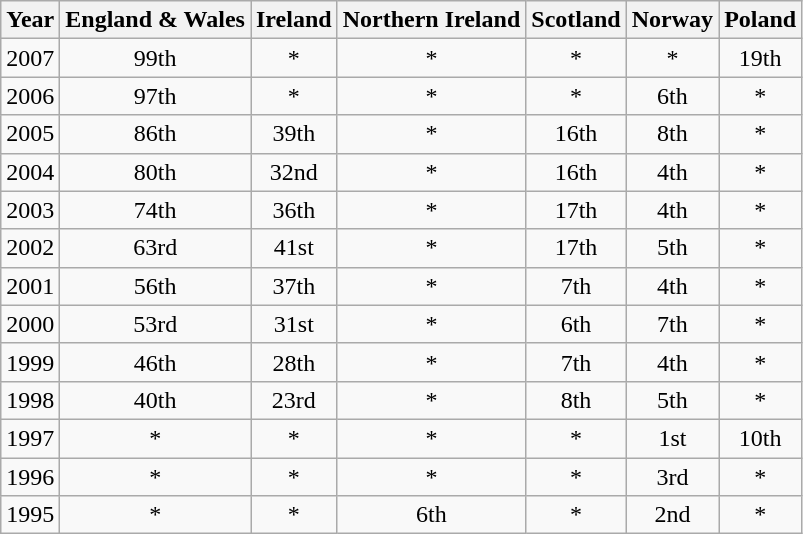<table class="wikitable" style="text-align:center">
<tr>
<th>Year</th>
<th>England & Wales</th>
<th>Ireland</th>
<th>Northern Ireland</th>
<th>Scotland</th>
<th>Norway</th>
<th>Poland</th>
</tr>
<tr>
<td>2007</td>
<td>99th</td>
<td>*</td>
<td>*</td>
<td>*</td>
<td>*</td>
<td>19th</td>
</tr>
<tr>
<td>2006</td>
<td>97th</td>
<td>*</td>
<td>*</td>
<td>*</td>
<td>6th</td>
<td>*</td>
</tr>
<tr>
<td>2005</td>
<td>86th</td>
<td>39th</td>
<td>*</td>
<td>16th</td>
<td>8th</td>
<td>*</td>
</tr>
<tr>
<td>2004</td>
<td>80th</td>
<td>32nd</td>
<td>*</td>
<td>16th</td>
<td>4th</td>
<td>*</td>
</tr>
<tr>
<td>2003</td>
<td>74th</td>
<td>36th</td>
<td>*</td>
<td>17th</td>
<td>4th</td>
<td>*</td>
</tr>
<tr>
<td>2002</td>
<td>63rd</td>
<td>41st</td>
<td>*</td>
<td>17th</td>
<td>5th</td>
<td>*</td>
</tr>
<tr>
<td>2001</td>
<td>56th</td>
<td>37th</td>
<td>*</td>
<td>7th</td>
<td>4th</td>
<td>*</td>
</tr>
<tr>
<td>2000</td>
<td>53rd</td>
<td>31st</td>
<td>*</td>
<td>6th</td>
<td>7th</td>
<td>*</td>
</tr>
<tr>
<td>1999</td>
<td>46th</td>
<td>28th</td>
<td>*</td>
<td>7th</td>
<td>4th</td>
<td>*</td>
</tr>
<tr>
<td>1998</td>
<td>40th</td>
<td>23rd</td>
<td>*</td>
<td>8th</td>
<td>5th</td>
<td>*</td>
</tr>
<tr>
<td>1997</td>
<td>*</td>
<td>*</td>
<td>*</td>
<td>*</td>
<td>1st</td>
<td>10th</td>
</tr>
<tr>
<td>1996</td>
<td>*</td>
<td>*</td>
<td>*</td>
<td>*</td>
<td>3rd</td>
<td>*</td>
</tr>
<tr>
<td>1995</td>
<td>*</td>
<td>*</td>
<td>6th</td>
<td>*</td>
<td>2nd</td>
<td>*</td>
</tr>
</table>
